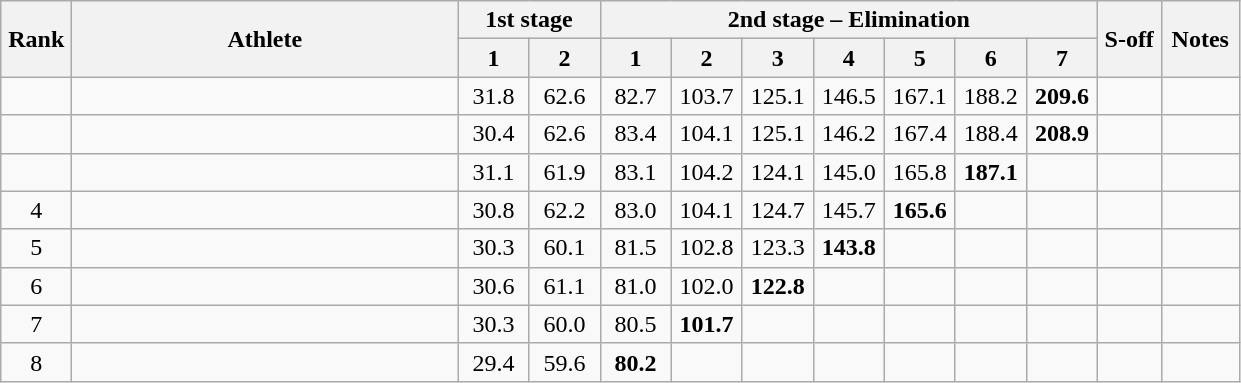<table class="wikitable" style="text-align:center">
<tr>
<th rowspan=2 width=40>Rank</th>
<th rowspan=2 width=250>Athlete</th>
<th colspan=2>1st stage</th>
<th colspan=7>2nd stage – Elimination</th>
<th rowspan=2 width=35>S-off</th>
<th rowspan=2 width=45>Notes</th>
</tr>
<tr>
<th width=40>1</th>
<th width=40>2</th>
<th width=40>1</th>
<th width=40>2</th>
<th width=40>3</th>
<th width=40>4</th>
<th width=40>5</th>
<th width=40>6</th>
<th width=40>7</th>
</tr>
<tr>
<td></td>
<td align=left></td>
<td>31.8</td>
<td>62.6</td>
<td>82.7</td>
<td>103.7</td>
<td>125.1</td>
<td>146.5</td>
<td>167.1</td>
<td>188.2</td>
<td><strong>209.6</strong></td>
<td></td>
<td></td>
</tr>
<tr>
<td></td>
<td align=left></td>
<td>30.4</td>
<td>62.6</td>
<td>83.4</td>
<td>104.1</td>
<td>125.1</td>
<td>146.2</td>
<td>167.4</td>
<td>188.4</td>
<td><strong>208.9</strong></td>
<td></td>
<td></td>
</tr>
<tr>
<td></td>
<td align=left></td>
<td>31.1</td>
<td>61.9</td>
<td>83.1</td>
<td>104.2</td>
<td>124.1</td>
<td>145.0</td>
<td>165.8</td>
<td><strong>187.1</strong></td>
<td></td>
<td></td>
<td></td>
</tr>
<tr>
<td>4</td>
<td align=left></td>
<td>30.8</td>
<td>62.2</td>
<td>83.0</td>
<td>104.1</td>
<td>124.7</td>
<td>145.7</td>
<td><strong>165.6</strong></td>
<td></td>
<td></td>
<td></td>
<td></td>
</tr>
<tr>
<td>5</td>
<td align=left></td>
<td>30.3</td>
<td>60.1</td>
<td>81.5</td>
<td>102.8</td>
<td>123.3</td>
<td><strong>143.8</strong></td>
<td></td>
<td></td>
<td></td>
<td></td>
<td></td>
</tr>
<tr>
<td>6</td>
<td align=left></td>
<td>30.6</td>
<td>61.1</td>
<td>81.0</td>
<td>102.0</td>
<td><strong>122.8</strong></td>
<td></td>
<td></td>
<td></td>
<td></td>
<td></td>
<td></td>
</tr>
<tr>
<td>7</td>
<td align=left></td>
<td>30.3</td>
<td>60.0</td>
<td>80.5</td>
<td><strong>101.7</strong></td>
<td></td>
<td></td>
<td></td>
<td></td>
<td></td>
<td></td>
<td></td>
</tr>
<tr>
<td>8</td>
<td align=left></td>
<td>29.4</td>
<td>59.6</td>
<td><strong>80.2</strong></td>
<td></td>
<td></td>
<td></td>
<td></td>
<td></td>
<td></td>
<td></td>
<td></td>
</tr>
</table>
